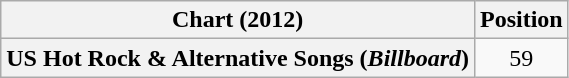<table class="wikitable plainrowheaders" style="text-align:center">
<tr>
<th scope="col">Chart (2012)</th>
<th scope="col">Position</th>
</tr>
<tr>
<th scope="row">US Hot Rock & Alternative Songs (<em>Billboard</em>)</th>
<td>59</td>
</tr>
</table>
